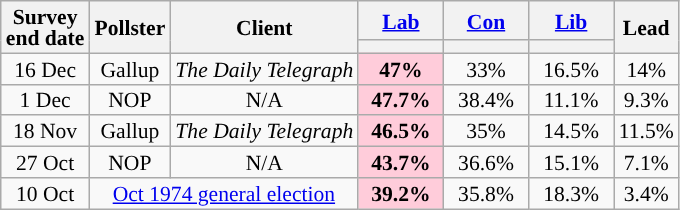<table class="wikitable sortable mw-datatable" style="text-align:center;font-size:90%;line-height:14px;">
<tr>
<th rowspan="2">Survey<br>end date</th>
<th rowspan="2">Pollster</th>
<th rowspan="2">Client</th>
<th class="unsortable" style="width:50px;"><a href='#'>Lab</a></th>
<th class="unsortable" style="width:50px;"><a href='#'>Con</a></th>
<th class="unsortable" style="width:50px;"><a href='#'>Lib</a></th>
<th rowspan="2">Lead</th>
</tr>
<tr>
<th style="background:"></th>
<th style="background:"></th>
<th style="background:"></th>
</tr>
<tr>
<td>16 Dec</td>
<td>Gallup</td>
<td><em>The Daily Telegraph</em></td>
<td style="background:#FFCCDA;"><strong>47%</strong></td>
<td>33%</td>
<td>16.5%</td>
<td style="background:">14%</td>
</tr>
<tr>
<td>1 Dec</td>
<td>NOP</td>
<td>N/A</td>
<td style="background:#FFCCDA;"><strong>47.7%</strong></td>
<td>38.4%</td>
<td>11.1%</td>
<td style="background:">9.3%</td>
</tr>
<tr>
<td>18 Nov</td>
<td>Gallup</td>
<td><em>The Daily Telegraph</em></td>
<td style="background:#FFCCDA;"><strong>46.5%</strong></td>
<td>35%</td>
<td>14.5%</td>
<td style="background:">11.5%</td>
</tr>
<tr>
<td>27 Oct</td>
<td>NOP</td>
<td>N/A</td>
<td style="background:#FFCCDA;"><strong>43.7%</strong></td>
<td>36.6%</td>
<td>15.1%</td>
<td style="background:">7.1%</td>
</tr>
<tr>
<td>10 Oct</td>
<td colspan="2"><a href='#'>Oct 1974 general election</a></td>
<td style="background:#FFCCDA;"><strong>39.2%</strong></td>
<td>35.8%</td>
<td>18.3%</td>
<td style="background:">3.4%</td>
</tr>
</table>
